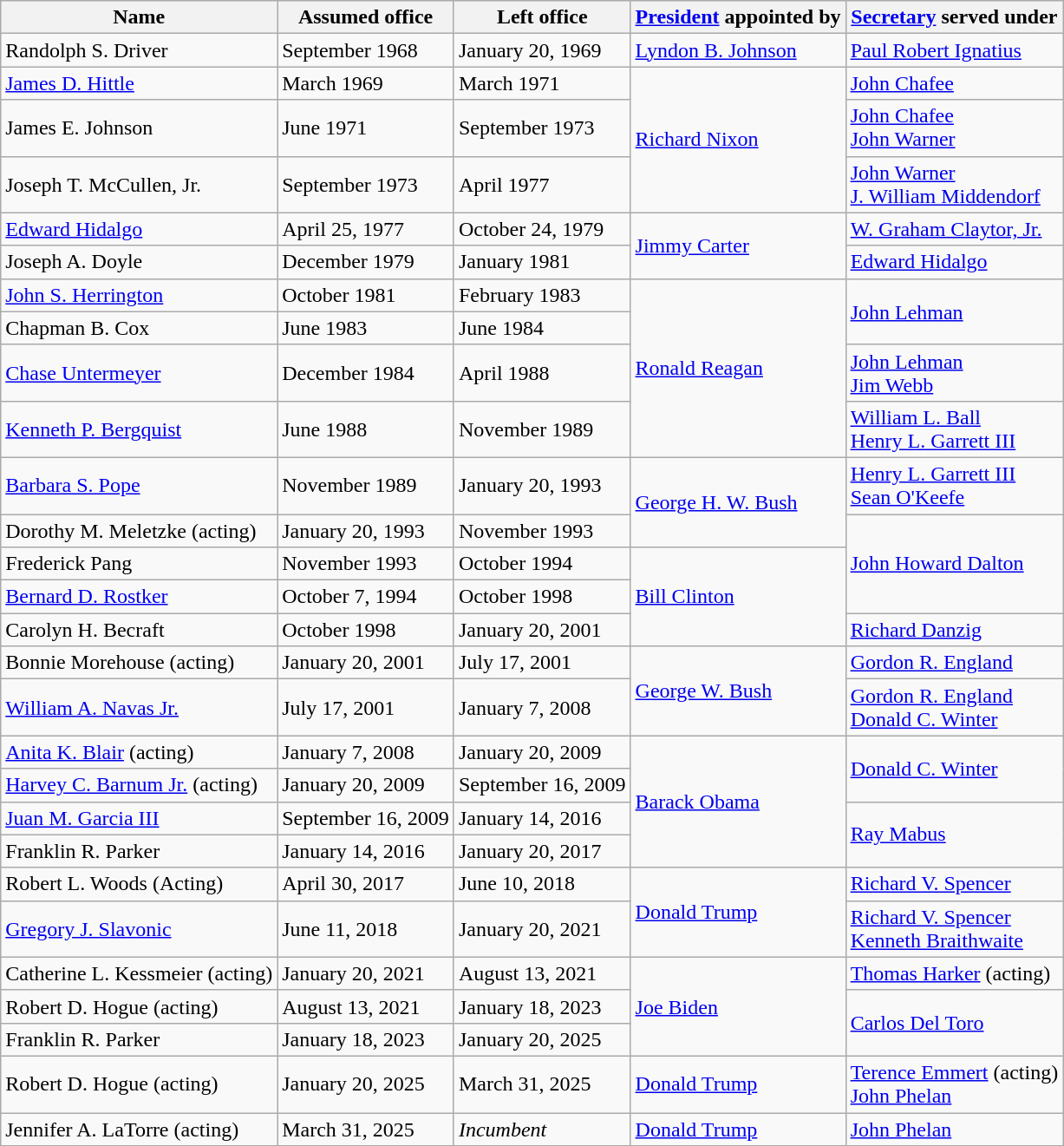<table class="wikitable">
<tr>
<th>Name</th>
<th>Assumed office</th>
<th>Left office</th>
<th><a href='#'>President</a> appointed by</th>
<th><a href='#'>Secretary</a> served under</th>
</tr>
<tr>
<td>Randolph S. Driver</td>
<td>September 1968</td>
<td>January 20, 1969</td>
<td><a href='#'>Lyndon B. Johnson</a></td>
<td><a href='#'>Paul Robert Ignatius</a></td>
</tr>
<tr>
<td><a href='#'>James D. Hittle</a></td>
<td>March 1969</td>
<td>March 1971</td>
<td rowspan="3"><a href='#'>Richard Nixon</a></td>
<td><a href='#'>John Chafee</a></td>
</tr>
<tr>
<td>James E. Johnson</td>
<td>June 1971</td>
<td>September 1973</td>
<td><a href='#'>John Chafee</a><br><a href='#'>John Warner</a></td>
</tr>
<tr>
<td>Joseph T. McCullen, Jr.</td>
<td>September 1973</td>
<td>April 1977</td>
<td><a href='#'>John Warner</a><br><a href='#'>J. William Middendorf</a></td>
</tr>
<tr>
<td><a href='#'>Edward Hidalgo</a></td>
<td>April 25, 1977</td>
<td>October 24, 1979</td>
<td rowspan="2"><a href='#'>Jimmy Carter</a></td>
<td><a href='#'>W. Graham Claytor, Jr.</a></td>
</tr>
<tr>
<td>Joseph A. Doyle</td>
<td>December 1979</td>
<td>January 1981</td>
<td><a href='#'>Edward Hidalgo</a></td>
</tr>
<tr>
<td><a href='#'>John S. Herrington</a></td>
<td>October 1981</td>
<td>February 1983</td>
<td rowspan="4"><a href='#'>Ronald Reagan</a></td>
<td rowspan="2"><a href='#'>John Lehman</a></td>
</tr>
<tr>
<td>Chapman B. Cox</td>
<td>June 1983</td>
<td>June 1984</td>
</tr>
<tr>
<td><a href='#'>Chase Untermeyer</a></td>
<td>December 1984</td>
<td>April 1988</td>
<td><a href='#'>John Lehman</a><br><a href='#'>Jim Webb</a></td>
</tr>
<tr>
<td><a href='#'>Kenneth P. Bergquist</a></td>
<td>June 1988</td>
<td>November 1989</td>
<td><a href='#'>William L. Ball</a><br><a href='#'>Henry L. Garrett III</a></td>
</tr>
<tr>
<td><a href='#'>Barbara S. Pope</a></td>
<td>November 1989</td>
<td>January 20, 1993</td>
<td rowspan="2"><a href='#'>George H. W. Bush</a></td>
<td><a href='#'>Henry L. Garrett III</a><br><a href='#'>Sean O'Keefe</a></td>
</tr>
<tr>
<td>Dorothy M. Meletzke (acting)</td>
<td>January 20, 1993</td>
<td>November 1993</td>
<td rowspan="3"><a href='#'>John Howard Dalton</a></td>
</tr>
<tr>
<td>Frederick Pang</td>
<td>November 1993</td>
<td>October 1994</td>
<td rowspan="3"><a href='#'>Bill Clinton</a></td>
</tr>
<tr>
<td><a href='#'>Bernard D. Rostker</a></td>
<td>October 7, 1994</td>
<td>October 1998</td>
</tr>
<tr>
<td>Carolyn H. Becraft</td>
<td>October 1998</td>
<td>January 20, 2001</td>
<td><a href='#'>Richard Danzig</a></td>
</tr>
<tr>
<td>Bonnie Morehouse (acting)</td>
<td>January 20, 2001</td>
<td>July 17, 2001</td>
<td rowspan="2"><a href='#'>George W. Bush</a></td>
<td><a href='#'>Gordon R. England</a></td>
</tr>
<tr>
<td><a href='#'>William A. Navas Jr.</a></td>
<td>July 17, 2001</td>
<td>January 7, 2008</td>
<td><a href='#'>Gordon R. England</a><br><a href='#'>Donald C. Winter</a></td>
</tr>
<tr>
<td><a href='#'>Anita K. Blair</a> (acting)</td>
<td>January 7, 2008</td>
<td>January 20, 2009</td>
<td rowspan="4"><a href='#'>Barack Obama</a></td>
<td rowspan="2"><a href='#'>Donald C. Winter</a></td>
</tr>
<tr>
<td><a href='#'>Harvey C. Barnum Jr.</a> (acting)</td>
<td>January 20, 2009</td>
<td>September 16, 2009</td>
</tr>
<tr>
<td><a href='#'>Juan M. Garcia III</a></td>
<td>September 16, 2009</td>
<td>January 14, 2016</td>
<td rowspan="2"><a href='#'>Ray Mabus</a></td>
</tr>
<tr>
<td>Franklin R. Parker</td>
<td>January 14, 2016</td>
<td>January 20, 2017</td>
</tr>
<tr>
<td>Robert L. Woods (Acting)</td>
<td>April 30, 2017</td>
<td>June 10, 2018</td>
<td rowspan=2><a href='#'>Donald Trump</a></td>
<td><a href='#'>Richard V. Spencer</a></td>
</tr>
<tr>
<td><a href='#'>Gregory J. Slavonic</a></td>
<td>June 11, 2018</td>
<td>January 20, 2021</td>
<td><a href='#'>Richard V. Spencer</a><br><a href='#'>Kenneth Braithwaite</a></td>
</tr>
<tr>
<td>Catherine L. Kessmeier (acting)</td>
<td>January 20, 2021</td>
<td>August 13, 2021</td>
<td rowspan=3><a href='#'>Joe Biden</a></td>
<td><a href='#'>Thomas Harker</a> (acting)</td>
</tr>
<tr>
<td>Robert D. Hogue (acting)</td>
<td>August 13, 2021</td>
<td>January 18, 2023</td>
<td rowspan=2><a href='#'>Carlos Del Toro</a></td>
</tr>
<tr>
<td>Franklin R. Parker</td>
<td>January 18, 2023</td>
<td>January 20, 2025</td>
</tr>
<tr>
<td>Robert D. Hogue (acting)</td>
<td>January 20, 2025</td>
<td>March 31, 2025</td>
<td><a href='#'>Donald Trump</a></td>
<td><a href='#'>Terence Emmert</a> (acting)<br><a href='#'>John Phelan</a></td>
</tr>
<tr>
<td>Jennifer A. LaTorre (acting)</td>
<td>March 31, 2025</td>
<td><em>Incumbent</em></td>
<td><a href='#'>Donald Trump</a></td>
<td><a href='#'>John Phelan</a></td>
</tr>
</table>
